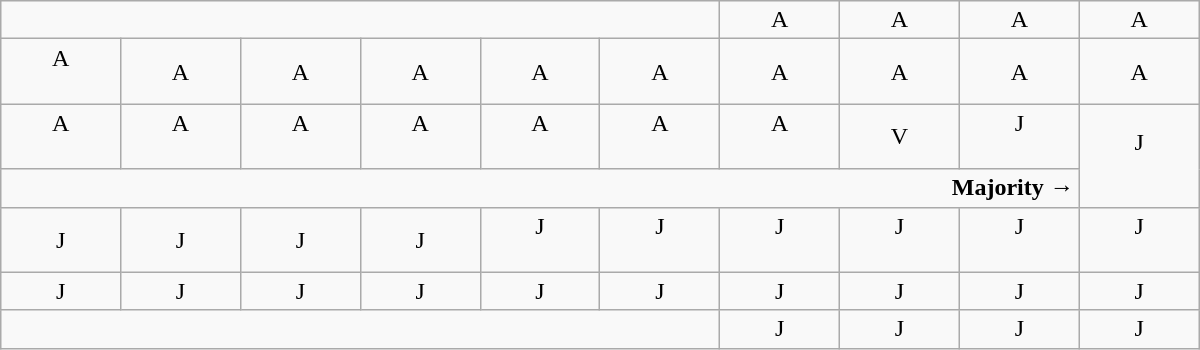<table class="wikitable" style="text-align:center" width=800px>
<tr>
<td colspan=6></td>
<td>A</td>
<td>A</td>
<td>A</td>
<td>A</td>
</tr>
<tr>
<td width=50px >A<br><br></td>
<td width=50px >A</td>
<td width=50px >A</td>
<td width=50px >A</td>
<td width=50px >A</td>
<td width=50px >A</td>
<td width=50px >A</td>
<td width=50px >A</td>
<td width=50px >A</td>
<td width=50px >A</td>
</tr>
<tr>
<td>A<br><br></td>
<td>A<br><br></td>
<td>A<br><br></td>
<td>A<br><br></td>
<td>A<br><br></td>
<td>A<br><br></td>
<td>A<br><br></td>
<td>V</td>
<td>J<br><br></td>
<td rowspan=2 >J<br><br></td>
</tr>
<tr>
<td colspan=9 style="text-align:right"><strong>Majority →</strong></td>
</tr>
<tr>
<td>J</td>
<td>J</td>
<td>J</td>
<td>J</td>
<td>J<br><br></td>
<td>J<br><br></td>
<td>J<br><br></td>
<td>J<br><br></td>
<td>J<br><br></td>
<td>J<br><br></td>
</tr>
<tr>
<td>J</td>
<td>J</td>
<td>J</td>
<td>J</td>
<td>J</td>
<td>J</td>
<td>J</td>
<td>J</td>
<td>J</td>
<td>J</td>
</tr>
<tr>
<td colspan=6></td>
<td>J</td>
<td>J</td>
<td>J</td>
<td>J</td>
</tr>
</table>
